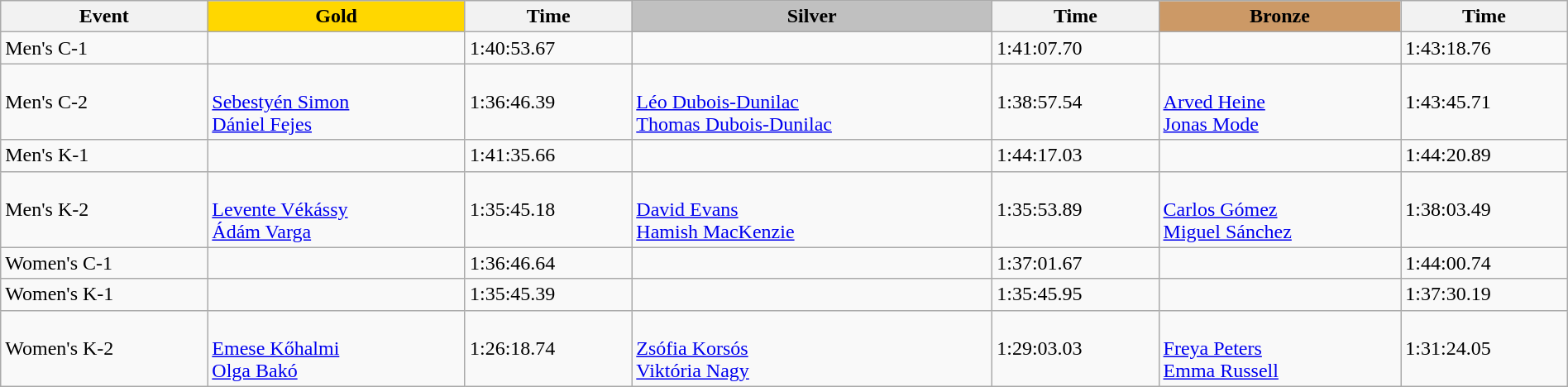<table class="wikitable" width=100%>
<tr>
<th>Event</th>
<td align=center bgcolor="gold"><strong>Gold</strong></td>
<th>Time</th>
<td align=center bgcolor="silver"><strong>Silver</strong></td>
<th>Time</th>
<td align=center bgcolor="CC9966"><strong>Bronze</strong></td>
<th>Time</th>
</tr>
<tr>
<td>Men's C-1</td>
<td></td>
<td>1:40:53.67</td>
<td></td>
<td>1:41:07.70</td>
<td></td>
<td>1:43:18.76</td>
</tr>
<tr>
<td>Men's C-2</td>
<td><br><a href='#'>Sebestyén Simon</a><br><a href='#'>Dániel Fejes</a></td>
<td>1:36:46.39</td>
<td><br><a href='#'>Léo Dubois-Dunilac</a><br><a href='#'>Thomas Dubois-Dunilac</a></td>
<td>1:38:57.54</td>
<td><br><a href='#'>Arved Heine</a><br><a href='#'>Jonas Mode</a></td>
<td>1:43:45.71</td>
</tr>
<tr>
<td>Men's K-1</td>
<td></td>
<td>1:41:35.66</td>
<td></td>
<td>1:44:17.03</td>
<td></td>
<td>1:44:20.89</td>
</tr>
<tr>
<td>Men's K-2</td>
<td><br><a href='#'>Levente Vékássy</a><br><a href='#'>Ádám Varga</a></td>
<td>1:35:45.18</td>
<td><br><a href='#'>David Evans</a><br><a href='#'>Hamish MacKenzie</a></td>
<td>1:35:53.89</td>
<td><br><a href='#'>Carlos Gómez</a><br><a href='#'>Miguel Sánchez</a></td>
<td>1:38:03.49</td>
</tr>
<tr>
<td>Women's C-1</td>
<td></td>
<td>1:36:46.64</td>
<td></td>
<td>1:37:01.67</td>
<td></td>
<td>1:44:00.74</td>
</tr>
<tr>
<td>Women's K-1</td>
<td></td>
<td>1:35:45.39</td>
<td></td>
<td>1:35:45.95</td>
<td></td>
<td>1:37:30.19</td>
</tr>
<tr>
<td>Women's K-2</td>
<td><br><a href='#'>Emese Kőhalmi</a><br><a href='#'>Olga Bakó</a></td>
<td>1:26:18.74</td>
<td><br><a href='#'>Zsófia Korsós</a><br><a href='#'>Viktória Nagy</a></td>
<td>1:29:03.03</td>
<td><br><a href='#'>Freya Peters</a><br><a href='#'>Emma Russell</a></td>
<td>1:31:24.05</td>
</tr>
</table>
